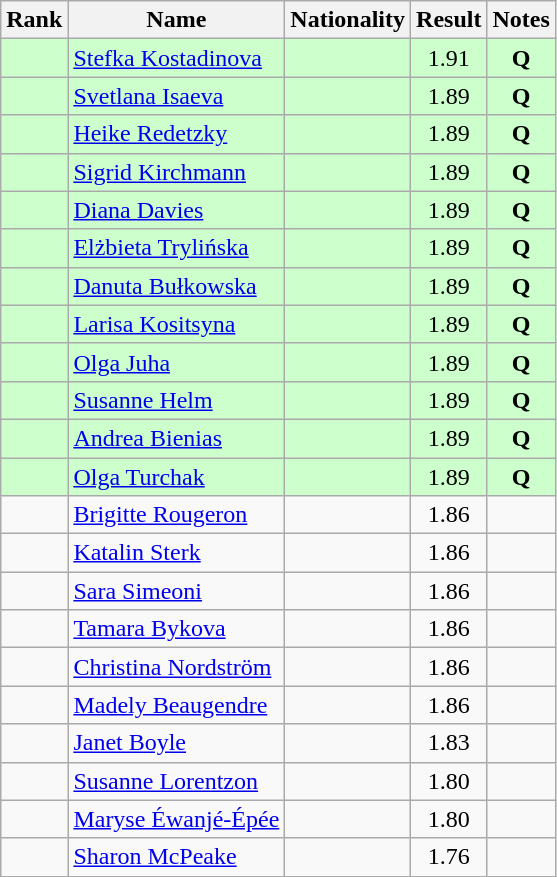<table class="wikitable sortable" style="text-align:center">
<tr>
<th>Rank</th>
<th>Name</th>
<th>Nationality</th>
<th>Result</th>
<th>Notes</th>
</tr>
<tr bgcolor=ccffcc>
<td></td>
<td align=left><a href='#'>Stefka Kostadinova</a></td>
<td align=left></td>
<td>1.91</td>
<td><strong>Q</strong></td>
</tr>
<tr bgcolor=ccffcc>
<td></td>
<td align=left><a href='#'>Svetlana Isaeva</a></td>
<td align=left></td>
<td>1.89</td>
<td><strong>Q</strong></td>
</tr>
<tr bgcolor=ccffcc>
<td></td>
<td align=left><a href='#'>Heike Redetzky</a></td>
<td align=left></td>
<td>1.89</td>
<td><strong>Q</strong></td>
</tr>
<tr bgcolor=ccffcc>
<td></td>
<td align=left><a href='#'>Sigrid Kirchmann</a></td>
<td align=left></td>
<td>1.89</td>
<td><strong>Q</strong></td>
</tr>
<tr bgcolor=ccffcc>
<td></td>
<td align=left><a href='#'>Diana Davies</a></td>
<td align=left></td>
<td>1.89</td>
<td><strong>Q</strong></td>
</tr>
<tr bgcolor=ccffcc>
<td></td>
<td align=left><a href='#'>Elżbieta Trylińska</a></td>
<td align=left></td>
<td>1.89</td>
<td><strong>Q</strong></td>
</tr>
<tr bgcolor=ccffcc>
<td></td>
<td align=left><a href='#'>Danuta Bułkowska</a></td>
<td align=left></td>
<td>1.89</td>
<td><strong>Q</strong></td>
</tr>
<tr bgcolor=ccffcc>
<td></td>
<td align=left><a href='#'>Larisa Kositsyna</a></td>
<td align=left></td>
<td>1.89</td>
<td><strong>Q</strong></td>
</tr>
<tr bgcolor=ccffcc>
<td></td>
<td align=left><a href='#'>Olga Juha</a></td>
<td align=left></td>
<td>1.89</td>
<td><strong>Q</strong></td>
</tr>
<tr bgcolor=ccffcc>
<td></td>
<td align=left><a href='#'>Susanne Helm</a></td>
<td align=left></td>
<td>1.89</td>
<td><strong>Q</strong></td>
</tr>
<tr bgcolor=ccffcc>
<td></td>
<td align=left><a href='#'>Andrea Bienias</a></td>
<td align=left></td>
<td>1.89</td>
<td><strong>Q</strong></td>
</tr>
<tr bgcolor=ccffcc>
<td></td>
<td align=left><a href='#'>Olga Turchak</a></td>
<td align=left></td>
<td>1.89</td>
<td><strong>Q</strong></td>
</tr>
<tr>
<td></td>
<td align=left><a href='#'>Brigitte Rougeron</a></td>
<td align=left></td>
<td>1.86</td>
<td></td>
</tr>
<tr>
<td></td>
<td align=left><a href='#'>Katalin Sterk</a></td>
<td align=left></td>
<td>1.86</td>
<td></td>
</tr>
<tr>
<td></td>
<td align=left><a href='#'>Sara Simeoni</a></td>
<td align=left></td>
<td>1.86</td>
<td></td>
</tr>
<tr>
<td></td>
<td align=left><a href='#'>Tamara Bykova</a></td>
<td align=left></td>
<td>1.86</td>
<td></td>
</tr>
<tr>
<td></td>
<td align=left><a href='#'>Christina Nordström</a></td>
<td align=left></td>
<td>1.86</td>
<td></td>
</tr>
<tr>
<td></td>
<td align=left><a href='#'>Madely Beaugendre</a></td>
<td align=left></td>
<td>1.86</td>
<td></td>
</tr>
<tr>
<td></td>
<td align=left><a href='#'>Janet Boyle</a></td>
<td align=left></td>
<td>1.83</td>
<td></td>
</tr>
<tr>
<td></td>
<td align=left><a href='#'>Susanne Lorentzon</a></td>
<td align=left></td>
<td>1.80</td>
<td></td>
</tr>
<tr>
<td></td>
<td align=left><a href='#'>Maryse Éwanjé-Épée</a></td>
<td align=left></td>
<td>1.80</td>
<td></td>
</tr>
<tr>
<td></td>
<td align=left><a href='#'>Sharon McPeake</a></td>
<td align=left></td>
<td>1.76</td>
<td></td>
</tr>
</table>
